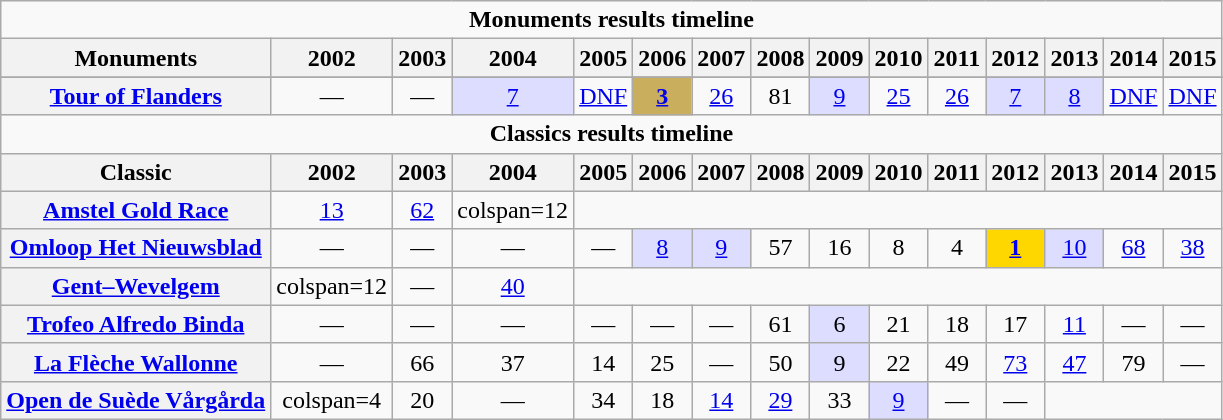<table class="wikitable plainrowheaders">
<tr>
<td colspan=20 align=center><strong>Monuments results timeline</strong></td>
</tr>
<tr style="background:#EEEEEE;">
<th>Monuments</th>
<th>2002</th>
<th>2003</th>
<th>2004</th>
<th>2005</th>
<th>2006</th>
<th>2007</th>
<th>2008</th>
<th>2009</th>
<th>2010</th>
<th>2011</th>
<th>2012</th>
<th>2013</th>
<th>2014</th>
<th>2015</th>
</tr>
<tr>
</tr>
<tr style="text-align:center;">
<th scope="row"><a href='#'>Tour of Flanders</a></th>
<td>—</td>
<td>—</td>
<td style="background:#ddf;"><a href='#'>7</a></td>
<td><a href='#'>DNF</a></td>
<th style="background:#C9AE5D;"><a href='#'>3</a></th>
<td><a href='#'>26</a></td>
<td>81</td>
<td style="background:#ddf;"><a href='#'>9</a></td>
<td><a href='#'>25</a></td>
<td><a href='#'>26</a></td>
<td style="background:#ddf;"><a href='#'>7</a></td>
<td style="background:#ddf;"><a href='#'>8</a></td>
<td><a href='#'>DNF</a></td>
<td><a href='#'>DNF</a></td>
</tr>
<tr style="text-align:center;">
<td colspan=20 align=center><strong>Classics results timeline</strong></td>
</tr>
<tr style="background:#EEEEEE;">
<th>Classic</th>
<th>2002</th>
<th>2003</th>
<th>2004</th>
<th>2005</th>
<th>2006</th>
<th>2007</th>
<th>2008</th>
<th>2009</th>
<th>2010</th>
<th>2011</th>
<th>2012</th>
<th>2013</th>
<th>2014</th>
<th>2015</th>
</tr>
<tr style="text-align:center;">
<th scope="row"><a href='#'>Amstel Gold Race</a></th>
<td><a href='#'>13</a></td>
<td><a href='#'>62</a></td>
<td>colspan=12 </td>
</tr>
<tr style="text-align:center;">
<th scope="row"><a href='#'>Omloop Het Nieuwsblad</a></th>
<td>—</td>
<td>—</td>
<td>—</td>
<td>—</td>
<td style="background:#ddf;"><a href='#'>8</a></td>
<td style="background:#ddf;"><a href='#'>9</a></td>
<td>57</td>
<td>16</td>
<td>8</td>
<td>4</td>
<th style="background:gold;"><a href='#'>1</a></th>
<td style="background:#ddf;"><a href='#'>10</a></td>
<td><a href='#'>68</a></td>
<td><a href='#'>38</a></td>
</tr>
<tr style="text-align:center;">
<th scope="row"><a href='#'>Gent–Wevelgem</a></th>
<td>colspan=12 </td>
<td>—</td>
<td><a href='#'>40</a></td>
</tr>
<tr style="text-align:center;">
<th scope="row"><a href='#'>Trofeo Alfredo Binda</a></th>
<td>—</td>
<td>—</td>
<td>—</td>
<td>—</td>
<td>—</td>
<td>—</td>
<td>61</td>
<td style="background:#ddf;">6</td>
<td>21</td>
<td>18</td>
<td>17</td>
<td><a href='#'>11</a></td>
<td>—</td>
<td>—</td>
</tr>
<tr style="text-align:center;">
<th scope="row"><a href='#'>La Flèche Wallonne</a></th>
<td>—</td>
<td>66</td>
<td>37</td>
<td>14</td>
<td>25</td>
<td>—</td>
<td>50</td>
<td style="background:#ddf;">9</td>
<td>22</td>
<td>49</td>
<td><a href='#'>73</a></td>
<td><a href='#'>47</a></td>
<td>79</td>
<td>—</td>
</tr>
<tr style="text-align:center;">
<th scope="row"><a href='#'>Open de Suède Vårgårda</a></th>
<td>colspan=4 </td>
<td>20</td>
<td>—</td>
<td>34</td>
<td>18</td>
<td><a href='#'>14</a></td>
<td><a href='#'>29</a></td>
<td>33</td>
<td style="background:#ddf;"><a href='#'>9</a></td>
<td>—</td>
<td>—</td>
</tr>
</table>
